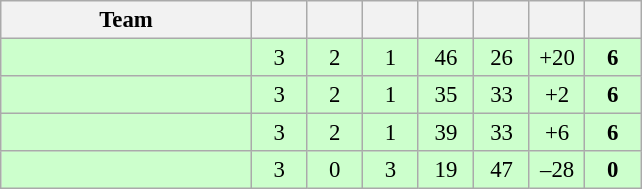<table class="wikitable" style="text-align:center;font-size:95%">
<tr>
<th width=160>Team</th>
<th width=30></th>
<th width=30></th>
<th width=30></th>
<th width=30></th>
<th width=30></th>
<th width=30></th>
<th width=30></th>
</tr>
<tr bgcolor=ccffcc>
<td align="left"></td>
<td>3</td>
<td>2</td>
<td>1</td>
<td>46</td>
<td>26</td>
<td>+20</td>
<td><strong>6</strong></td>
</tr>
<tr bgcolor=ccffcc>
<td align="left"></td>
<td>3</td>
<td>2</td>
<td>1</td>
<td>35</td>
<td>33</td>
<td>+2</td>
<td><strong>6</strong></td>
</tr>
<tr bgcolor=ccffcc>
<td align="left"></td>
<td>3</td>
<td>2</td>
<td>1</td>
<td>39</td>
<td>33</td>
<td>+6</td>
<td><strong>6</strong></td>
</tr>
<tr bgcolor=ccffcc>
<td align="left"></td>
<td>3</td>
<td>0</td>
<td>3</td>
<td>19</td>
<td>47</td>
<td>–28</td>
<td><strong>0</strong></td>
</tr>
</table>
